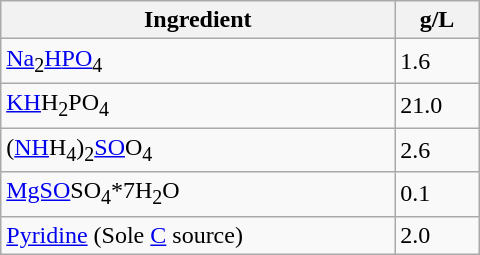<table class="wikitable" style="width:20em">
<tr>
<th>Ingredient</th>
<th>g/L</th>
</tr>
<tr>
<td><a href='#'>Na</a><sub>2</sub><a href='#'>H</a><a href='#'>P</a><a href='#'>O</a><sub>4</sub></td>
<td>1.6</td>
</tr>
<tr>
<td><a href='#'>KH</a>H<sub>2</sub>PO<sub>4</sub></td>
<td>21.0</td>
</tr>
<tr>
<td>(<a href='#'>NH</a>H<sub>4</sub>)<sub>2</sub><a href='#'>SO</a>O<sub>4</sub></td>
<td>2.6</td>
</tr>
<tr>
<td><a href='#'>MgSO</a>SO<sub>4</sub>*7H<sub>2</sub>O</td>
<td>0.1</td>
</tr>
<tr>
<td><a href='#'>Pyridine</a> (Sole <a href='#'>C</a> source)</td>
<td>2.0</td>
</tr>
</table>
